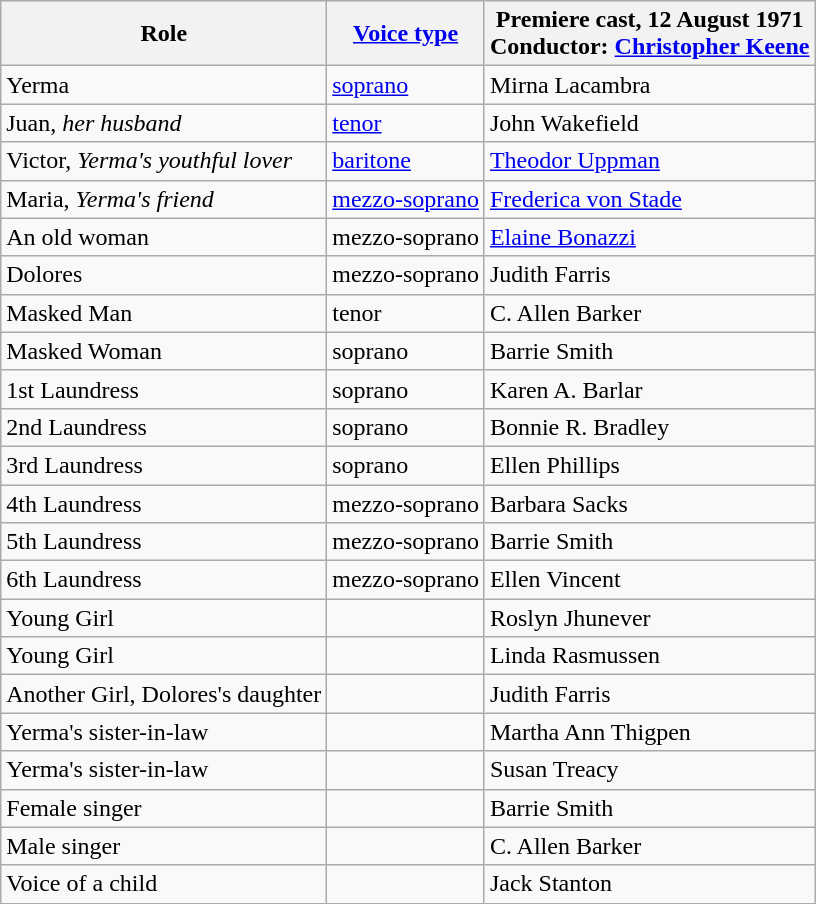<table class="wikitable">
<tr>
<th>Role</th>
<th><a href='#'>Voice type</a></th>
<th>Premiere cast, 12 August 1971<br>Conductor: <a href='#'>Christopher Keene</a></th>
</tr>
<tr>
<td>Yerma</td>
<td><a href='#'>soprano</a></td>
<td>Mirna Lacambra</td>
</tr>
<tr>
<td>Juan, <em>her husband</em></td>
<td><a href='#'>tenor</a></td>
<td>John Wakefield</td>
</tr>
<tr>
<td>Victor, <em>Yerma's youthful lover</em></td>
<td><a href='#'>baritone</a></td>
<td><a href='#'>Theodor Uppman</a></td>
</tr>
<tr>
<td>Maria, <em>Yerma's friend</em></td>
<td><a href='#'>mezzo-soprano</a></td>
<td><a href='#'>Frederica von Stade</a></td>
</tr>
<tr>
<td>An old woman</td>
<td>mezzo-soprano</td>
<td><a href='#'>Elaine Bonazzi</a></td>
</tr>
<tr>
<td>Dolores</td>
<td>mezzo-soprano</td>
<td>Judith Farris</td>
</tr>
<tr>
<td>Masked Man</td>
<td>tenor</td>
<td>C. Allen Barker</td>
</tr>
<tr>
<td>Masked Woman</td>
<td>soprano</td>
<td>Barrie Smith</td>
</tr>
<tr>
<td>1st Laundress</td>
<td>soprano</td>
<td>Karen A. Barlar</td>
</tr>
<tr>
<td>2nd Laundress</td>
<td>soprano</td>
<td>Bonnie R. Bradley</td>
</tr>
<tr>
<td>3rd Laundress</td>
<td>soprano</td>
<td>Ellen Phillips</td>
</tr>
<tr>
<td>4th Laundress</td>
<td>mezzo-soprano</td>
<td>Barbara Sacks</td>
</tr>
<tr>
<td>5th Laundress</td>
<td>mezzo-soprano</td>
<td>Barrie Smith</td>
</tr>
<tr>
<td>6th Laundress</td>
<td>mezzo-soprano</td>
<td>Ellen Vincent</td>
</tr>
<tr>
<td>Young Girl</td>
<td></td>
<td>Roslyn Jhunever</td>
</tr>
<tr>
<td>Young Girl</td>
<td></td>
<td>Linda Rasmussen</td>
</tr>
<tr>
<td>Another Girl, Dolores's daughter</td>
<td></td>
<td>Judith Farris</td>
</tr>
<tr>
<td>Yerma's sister-in-law</td>
<td></td>
<td>Martha Ann Thigpen</td>
</tr>
<tr>
<td>Yerma's sister-in-law</td>
<td></td>
<td>Susan Treacy</td>
</tr>
<tr>
<td>Female singer</td>
<td></td>
<td>Barrie Smith</td>
</tr>
<tr>
<td>Male singer</td>
<td></td>
<td>C. Allen Barker</td>
</tr>
<tr>
<td>Voice of a child</td>
<td></td>
<td>Jack Stanton</td>
</tr>
</table>
